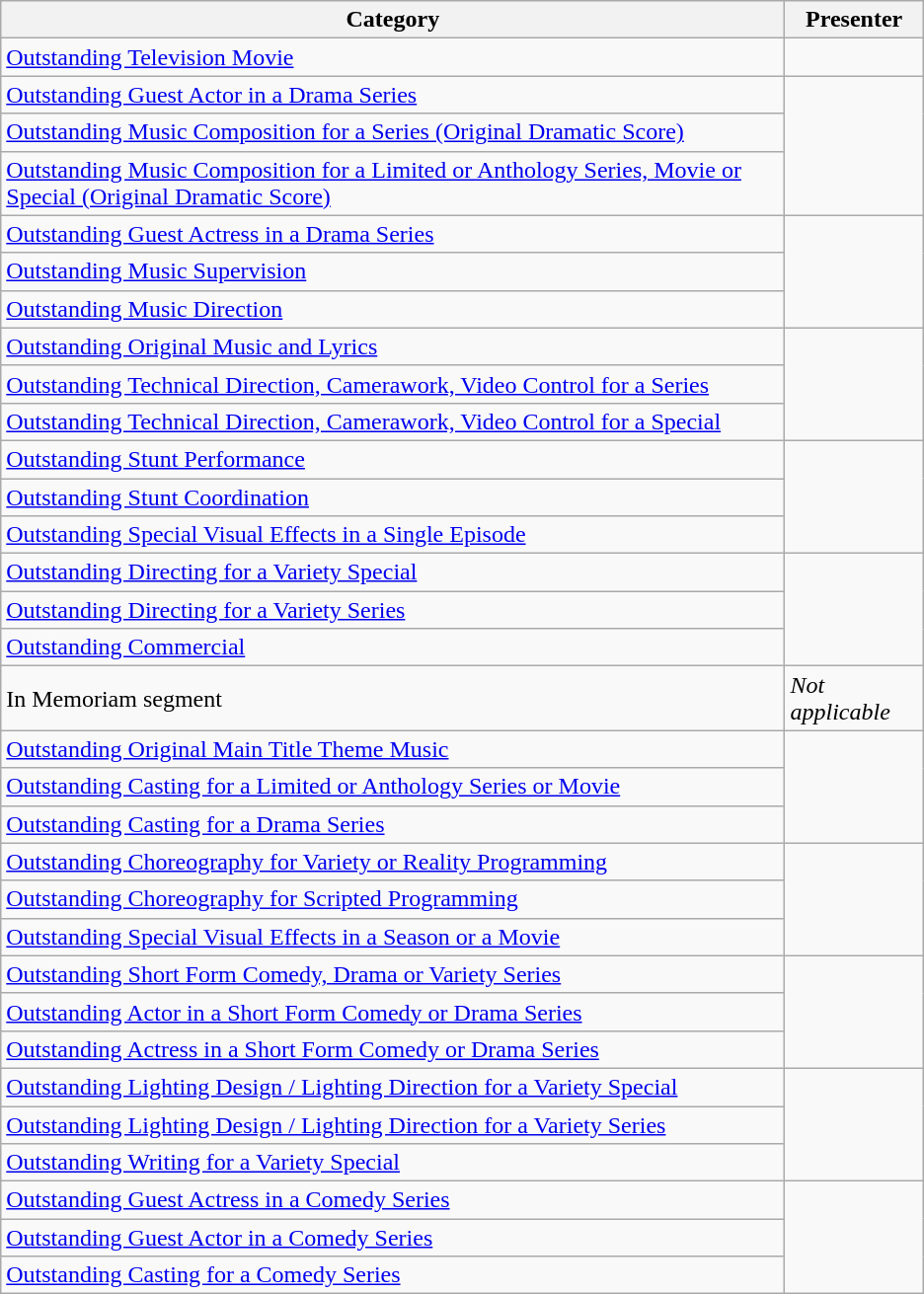<table class="wikitable sortable" style="max-width:39em">
<tr>
<th scope="col">Category</th>
<th scope="col">Presenter</th>
</tr>
<tr>
<td><a href='#'>Outstanding Television Movie</a></td>
<td></td>
</tr>
<tr>
<td><a href='#'>Outstanding Guest Actor in a Drama Series</a></td>
<td rowspan="3"></td>
</tr>
<tr>
<td><a href='#'>Outstanding Music Composition for a Series (Original Dramatic Score)</a></td>
</tr>
<tr>
<td><a href='#'>Outstanding Music Composition for a Limited or Anthology Series, Movie or Special (Original Dramatic Score)</a></td>
</tr>
<tr>
<td><a href='#'>Outstanding Guest Actress in a Drama Series</a></td>
<td rowspan="3"></td>
</tr>
<tr>
<td><a href='#'>Outstanding Music Supervision</a></td>
</tr>
<tr>
<td><a href='#'>Outstanding Music Direction</a></td>
</tr>
<tr>
<td><a href='#'>Outstanding Original Music and Lyrics</a></td>
<td rowspan="3"></td>
</tr>
<tr>
<td><a href='#'>Outstanding Technical Direction, Camerawork, Video Control for a Series</a></td>
</tr>
<tr>
<td><a href='#'>Outstanding Technical Direction, Camerawork, Video Control for a Special</a></td>
</tr>
<tr>
<td><a href='#'>Outstanding Stunt Performance</a></td>
<td rowspan="3"></td>
</tr>
<tr>
<td><a href='#'>Outstanding Stunt Coordination</a></td>
</tr>
<tr>
<td><a href='#'>Outstanding Special Visual Effects in a Single Episode</a></td>
</tr>
<tr>
<td><a href='#'>Outstanding Directing for a Variety Special</a></td>
<td rowspan="3"></td>
</tr>
<tr>
<td><a href='#'>Outstanding Directing for a Variety Series</a></td>
</tr>
<tr>
<td><a href='#'>Outstanding Commercial</a></td>
</tr>
<tr>
<td>In Memoriam segment</td>
<td><em>Not applicable</em></td>
</tr>
<tr>
<td><a href='#'>Outstanding Original Main Title Theme Music</a></td>
<td rowspan="3"></td>
</tr>
<tr>
<td><a href='#'>Outstanding Casting for a Limited or Anthology Series or Movie</a></td>
</tr>
<tr>
<td><a href='#'>Outstanding Casting for a Drama Series</a></td>
</tr>
<tr>
<td><a href='#'>Outstanding Choreography for Variety or Reality Programming</a></td>
<td rowspan="3"></td>
</tr>
<tr>
<td><a href='#'>Outstanding Choreography for Scripted Programming</a></td>
</tr>
<tr>
<td><a href='#'>Outstanding Special Visual Effects in a Season or a Movie</a></td>
</tr>
<tr>
<td><a href='#'>Outstanding Short Form Comedy, Drama or Variety Series</a></td>
<td rowspan="3"></td>
</tr>
<tr>
<td><a href='#'>Outstanding Actor in a Short Form Comedy or Drama Series</a></td>
</tr>
<tr>
<td><a href='#'>Outstanding Actress in a Short Form Comedy or Drama Series</a></td>
</tr>
<tr>
<td><a href='#'>Outstanding Lighting Design / Lighting Direction for a Variety Special</a></td>
<td rowspan="3"></td>
</tr>
<tr>
<td><a href='#'>Outstanding Lighting Design / Lighting Direction for a Variety Series</a></td>
</tr>
<tr>
<td><a href='#'>Outstanding Writing for a Variety Special</a></td>
</tr>
<tr>
<td><a href='#'>Outstanding Guest Actress in a Comedy Series</a></td>
<td rowspan="3"></td>
</tr>
<tr>
<td><a href='#'>Outstanding Guest Actor in a Comedy Series</a></td>
</tr>
<tr>
<td><a href='#'>Outstanding Casting for a Comedy Series</a></td>
</tr>
</table>
